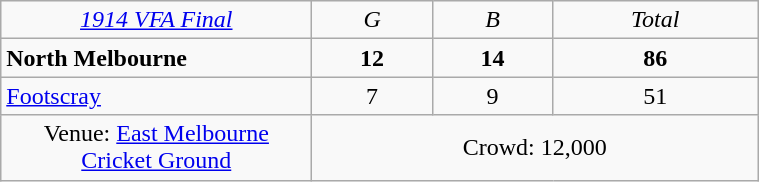<table class="wikitable" style="text-align:center; width:40%">
<tr>
<td width=200><em><a href='#'>1914 VFA Final</a></em></td>
<td><em>G</em></td>
<td><em>B</em></td>
<td><em>Total</em></td>
</tr>
<tr>
<td style="text-align:left"><strong>North Melbourne</strong></td>
<td><strong>12</strong></td>
<td><strong>14</strong></td>
<td><strong>86</strong></td>
</tr>
<tr>
<td style="text-align:left"><a href='#'>Footscray</a></td>
<td>7</td>
<td>9</td>
<td>51</td>
</tr>
<tr>
<td>Venue: <a href='#'>East Melbourne Cricket Ground</a></td>
<td colspan=3>Crowd: 12,000</td>
</tr>
</table>
